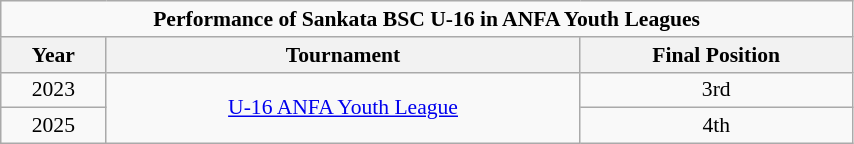<table class="wikitable sortable" style="text-align:center; font-size:90%; width:45%;">
<tr>
<td colspan="3"><strong>Performance of Sankata BSC U-16 in ANFA Youth Leagues</strong></td>
</tr>
<tr>
<th style="text-align:center; width:"5%";">Year</th>
<th style="text-align:center; width:"20%";">Tournament</th>
<th style="text-align:center; width:"20%";">Final Position</th>
</tr>
<tr>
<td>2023</td>
<td rowspan=2><a href='#'>U-16 ANFA Youth League</a></td>
<td>3rd</td>
</tr>
<tr>
<td>2025</td>
<td>4th</td>
</tr>
</table>
